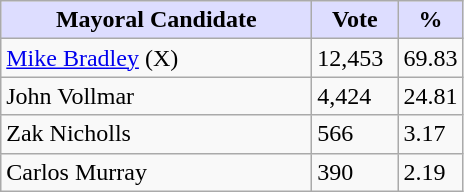<table class="wikitable">
<tr>
<th style="background:#ddf; width:200px;">Mayoral Candidate </th>
<th style="background:#ddf; width:50px;">Vote</th>
<th style="background:#ddf; width:30px;">%</th>
</tr>
<tr>
<td><a href='#'>Mike Bradley</a> (X)</td>
<td>12,453</td>
<td>69.83</td>
</tr>
<tr>
<td>John Vollmar</td>
<td>4,424</td>
<td>24.81</td>
</tr>
<tr>
<td>Zak Nicholls</td>
<td>566</td>
<td>3.17</td>
</tr>
<tr>
<td>Carlos Murray</td>
<td>390</td>
<td>2.19</td>
</tr>
</table>
